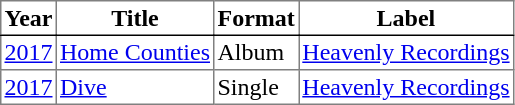<table border=1 cellpadding=2 style="border-collapse:collapse;">
<tr style="border-bottom:1px solid black;">
<th>Year</th>
<th>Title</th>
<th>Format</th>
<th>Label</th>
</tr>
<tr>
<td><a href='#'>2017</a></td>
<td><a href='#'>Home Counties</a></td>
<td>Album</td>
<td><a href='#'>Heavenly Recordings</a></td>
</tr>
<tr>
<td><a href='#'>2017</a></td>
<td><a href='#'>Dive</a></td>
<td>Single</td>
<td><a href='#'>Heavenly Recordings</a></td>
</tr>
</table>
